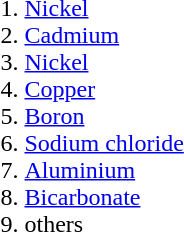<table>
<tr>
<td><br><ol><li><a href='#'>Nickel</a></li><li><a href='#'>Cadmium</a></li><li><a href='#'>Nickel</a></li><li><a href='#'>Copper</a></li><li><a href='#'>Boron</a></li><li><a href='#'>Sodium chloride</a></li><li><a href='#'>Aluminium</a></li><li><a href='#'>Bicarbonate</a></li><li>others</li></ol></td>
</tr>
</table>
